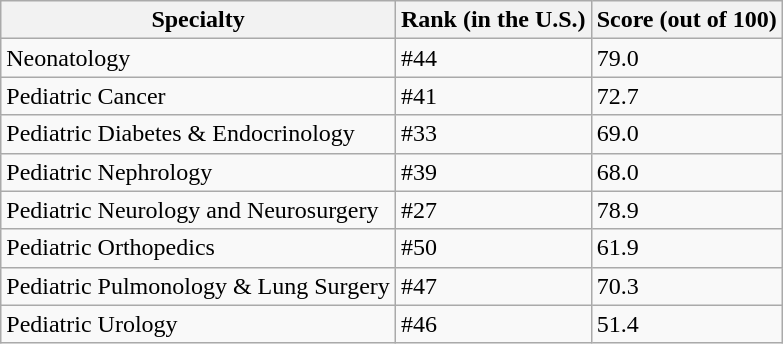<table class="wikitable">
<tr>
<th>Specialty</th>
<th>Rank (in the U.S.)</th>
<th>Score (out of 100)</th>
</tr>
<tr>
<td>Neonatology</td>
<td>#44</td>
<td>79.0</td>
</tr>
<tr>
<td>Pediatric Cancer</td>
<td>#41</td>
<td>72.7</td>
</tr>
<tr>
<td>Pediatric Diabetes & Endocrinology</td>
<td>#33</td>
<td>69.0</td>
</tr>
<tr>
<td>Pediatric Nephrology</td>
<td>#39</td>
<td>68.0</td>
</tr>
<tr>
<td>Pediatric Neurology and Neurosurgery</td>
<td>#27</td>
<td>78.9</td>
</tr>
<tr>
<td>Pediatric Orthopedics</td>
<td>#50</td>
<td>61.9</td>
</tr>
<tr>
<td>Pediatric Pulmonology & Lung Surgery</td>
<td>#47</td>
<td>70.3</td>
</tr>
<tr>
<td>Pediatric Urology</td>
<td>#46</td>
<td>51.4</td>
</tr>
</table>
